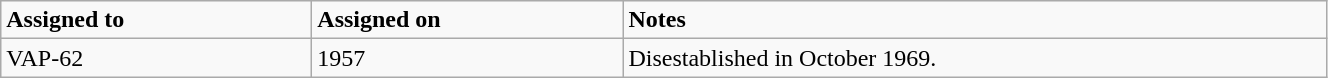<table class="wikitable" style="width: 70%;">
<tr>
<td style="width: 200px;"><strong>Assigned to</strong></td>
<td style="width: 200px;"><strong>Assigned on</strong></td>
<td><strong>Notes</strong></td>
</tr>
<tr>
<td>VAP-62</td>
<td>1957</td>
<td>Disestablished in October 1969.</td>
</tr>
</table>
